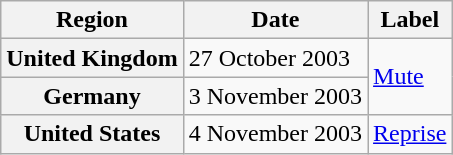<table class="wikitable plainrowheaders">
<tr>
<th scope="col">Region</th>
<th scope="col">Date</th>
<th scope="col">Label</th>
</tr>
<tr>
<th scope="row">United Kingdom</th>
<td>27 October 2003</td>
<td rowspan="2"><a href='#'>Mute</a></td>
</tr>
<tr>
<th scope="row">Germany</th>
<td>3 November 2003</td>
</tr>
<tr>
<th scope="row">United States</th>
<td>4 November 2003</td>
<td><a href='#'>Reprise</a></td>
</tr>
</table>
